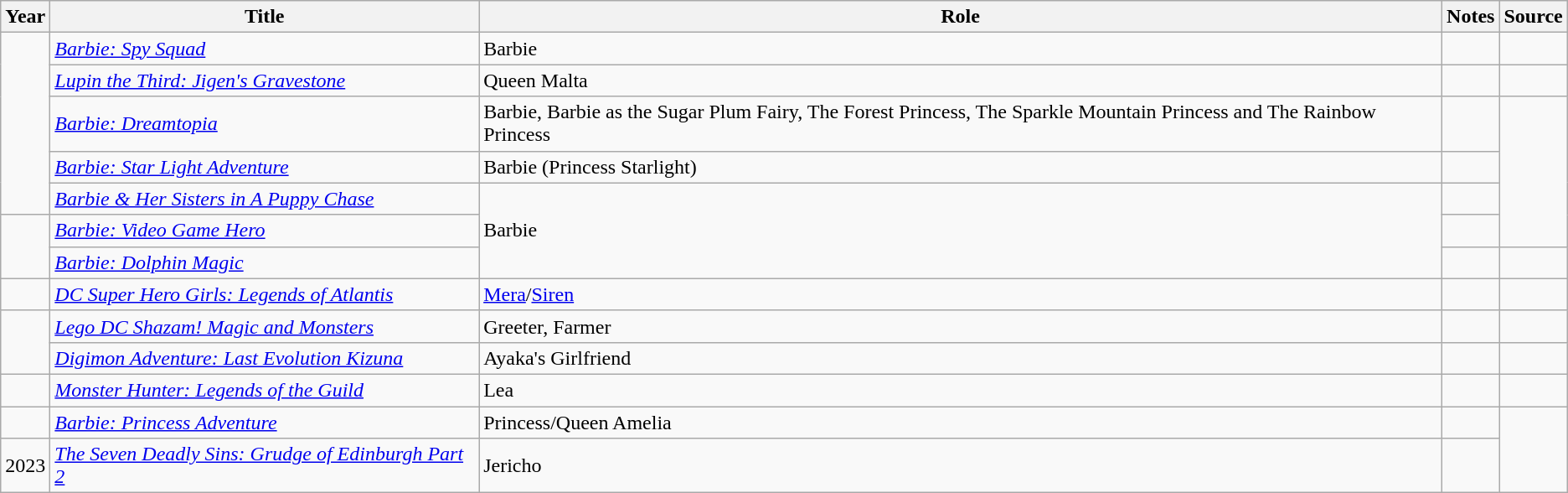<table class="wikitable sortable">
<tr>
<th>Year</th>
<th>Title</th>
<th>Role</th>
<th>Notes</th>
<th>Source</th>
</tr>
<tr>
<td rowspan="5"></td>
<td><em><a href='#'>Barbie: Spy Squad</a></em></td>
<td>Barbie</td>
<td></td>
<td></td>
</tr>
<tr>
<td><em><a href='#'>Lupin the Third: Jigen's Gravestone</a> </em></td>
<td>Queen Malta</td>
<td></td>
<td></td>
</tr>
<tr>
<td><em><a href='#'>Barbie: Dreamtopia</a></em></td>
<td>Barbie, Barbie as the Sugar Plum Fairy, The Forest Princess, The Sparkle Mountain Princess and The Rainbow Princess</td>
<td></td>
<td rowspan="4"></td>
</tr>
<tr>
<td><em><a href='#'>Barbie: Star Light Adventure</a></em></td>
<td>Barbie (Princess Starlight)</td>
<td></td>
</tr>
<tr>
<td><em><a href='#'>Barbie & Her Sisters in A Puppy Chase</a></em></td>
<td rowspan="3">Barbie</td>
<td></td>
</tr>
<tr>
<td rowspan="2"></td>
<td><em><a href='#'>Barbie: Video Game Hero</a></em></td>
<td></td>
</tr>
<tr>
<td><em><a href='#'>Barbie: Dolphin Magic</a></em></td>
<td></td>
<td></td>
</tr>
<tr>
<td></td>
<td><em><a href='#'>DC Super Hero Girls: Legends of Atlantis</a></em></td>
<td><a href='#'>Mera</a>/<a href='#'>Siren</a></td>
<td></td>
<td></td>
</tr>
<tr>
<td rowspan="2"></td>
<td><em><a href='#'>Lego DC Shazam! Magic and Monsters</a></em></td>
<td>Greeter, Farmer</td>
<td> </td>
<td></td>
</tr>
<tr>
<td><em><a href='#'>Digimon Adventure: Last Evolution Kizuna</a></em></td>
<td>Ayaka's Girlfriend</td>
<td></td>
<td></td>
</tr>
<tr>
<td></td>
<td><em><a href='#'>Monster Hunter: Legends of the Guild</a></em></td>
<td>Lea</td>
<td></td>
<td></td>
</tr>
<tr>
<td></td>
<td><em><a href='#'>Barbie: Princess Adventure</a></em></td>
<td>Princess/Queen Amelia</td>
<td></td>
<td rowspan="2"></td>
</tr>
<tr>
<td>2023</td>
<td><em><a href='#'>The Seven Deadly Sins: Grudge of Edinburgh Part 2</a></em></td>
<td>Jericho</td>
<td></td>
</tr>
</table>
